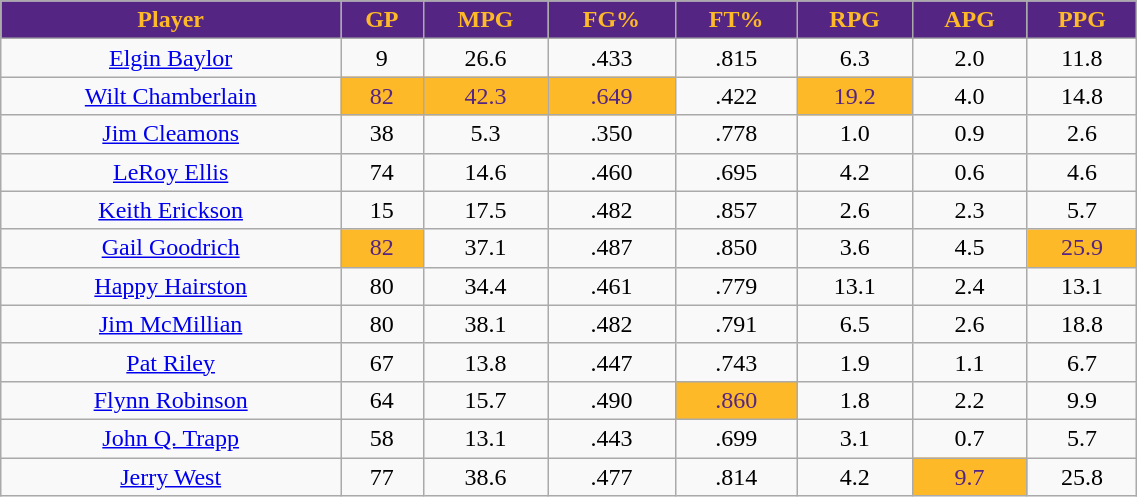<table class="wikitable sortable" width=60%>
<tr>
<th style="background:#552583; color:#FDB927">Player</th>
<th style="background:#552583; color:#FDB927">GP</th>
<th style="background:#552583; color:#FDB927">MPG</th>
<th style="background:#552583; color:#FDB927">FG%</th>
<th style="background:#552583; color:#FDB927">FT%</th>
<th style="background:#552583; color:#FDB927">RPG</th>
<th style="background:#552583; color:#FDB927">APG</th>
<th style="background:#552583; color:#FDB927">PPG</th>
</tr>
<tr align="center">
<td><a href='#'>Elgin Baylor</a></td>
<td>9</td>
<td>26.6</td>
<td>.433</td>
<td>.815</td>
<td>6.3</td>
<td>2.0</td>
<td>11.8</td>
</tr>
<tr align="center">
<td><a href='#'>Wilt Chamberlain</a></td>
<td style="background:#FDB927;color:#552583;">82</td>
<td style="background:#FDB927;color:#552583;">42.3</td>
<td style="background:#FDB927;color:#552583;">.649</td>
<td>.422</td>
<td style="background:#FDB927;color:#552583;">19.2</td>
<td>4.0</td>
<td>14.8</td>
</tr>
<tr align="center">
<td><a href='#'>Jim Cleamons</a></td>
<td>38</td>
<td>5.3</td>
<td>.350</td>
<td>.778</td>
<td>1.0</td>
<td>0.9</td>
<td>2.6</td>
</tr>
<tr align="center">
<td><a href='#'>LeRoy Ellis</a></td>
<td>74</td>
<td>14.6</td>
<td>.460</td>
<td>.695</td>
<td>4.2</td>
<td>0.6</td>
<td>4.6</td>
</tr>
<tr align="center">
<td><a href='#'>Keith Erickson</a></td>
<td>15</td>
<td>17.5</td>
<td>.482</td>
<td>.857</td>
<td>2.6</td>
<td>2.3</td>
<td>5.7</td>
</tr>
<tr align="center">
<td><a href='#'>Gail Goodrich</a></td>
<td style="background:#FDB927;color:#552583;">82</td>
<td>37.1</td>
<td>.487</td>
<td>.850</td>
<td>3.6</td>
<td>4.5</td>
<td style="background:#FDB927;color:#552583;">25.9</td>
</tr>
<tr align="center">
<td><a href='#'>Happy Hairston</a></td>
<td>80</td>
<td>34.4</td>
<td>.461</td>
<td>.779</td>
<td>13.1</td>
<td>2.4</td>
<td>13.1</td>
</tr>
<tr align="center">
<td><a href='#'>Jim McMillian</a></td>
<td>80</td>
<td>38.1</td>
<td>.482</td>
<td>.791</td>
<td>6.5</td>
<td>2.6</td>
<td>18.8</td>
</tr>
<tr align="center">
<td><a href='#'>Pat Riley</a></td>
<td>67</td>
<td>13.8</td>
<td>.447</td>
<td>.743</td>
<td>1.9</td>
<td>1.1</td>
<td>6.7</td>
</tr>
<tr align="center">
<td><a href='#'>Flynn Robinson</a></td>
<td>64</td>
<td>15.7</td>
<td>.490</td>
<td style="background:#FDB927;color:#552583;">.860</td>
<td>1.8</td>
<td>2.2</td>
<td>9.9</td>
</tr>
<tr align="center">
<td><a href='#'>John Q. Trapp</a></td>
<td>58</td>
<td>13.1</td>
<td>.443</td>
<td>.699</td>
<td>3.1</td>
<td>0.7</td>
<td>5.7</td>
</tr>
<tr align="center">
<td><a href='#'>Jerry West</a></td>
<td>77</td>
<td>38.6</td>
<td>.477</td>
<td>.814</td>
<td>4.2</td>
<td style="background:#FDB927;color:#552583;">9.7</td>
<td>25.8</td>
</tr>
</table>
